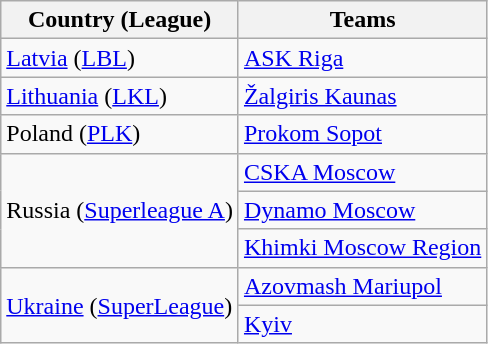<table class=wikitable style="text-align:left">
<tr>
<th>Country (League)</th>
<th>Teams</th>
</tr>
<tr>
<td> <a href='#'>Latvia</a> (<a href='#'>LBL</a>)</td>
<td><a href='#'>ASK Riga</a></td>
</tr>
<tr>
<td> <a href='#'>Lithuania</a> (<a href='#'>LKL</a>)</td>
<td><a href='#'>Žalgiris Kaunas</a></td>
</tr>
<tr>
<td> Poland (<a href='#'>PLK</a>)</td>
<td><a href='#'>Prokom Sopot</a></td>
</tr>
<tr>
<td rowspan=3> Russia (<a href='#'>Superleague A</a>)</td>
<td><a href='#'>CSKA Moscow</a></td>
</tr>
<tr>
<td><a href='#'>Dynamo Moscow</a></td>
</tr>
<tr>
<td><a href='#'>Khimki Moscow Region</a></td>
</tr>
<tr>
<td rowspan=2> <a href='#'>Ukraine</a> (<a href='#'>SuperLeague</a>)</td>
<td><a href='#'>Azovmash Mariupol</a></td>
</tr>
<tr>
<td><a href='#'>Kyiv</a></td>
</tr>
</table>
